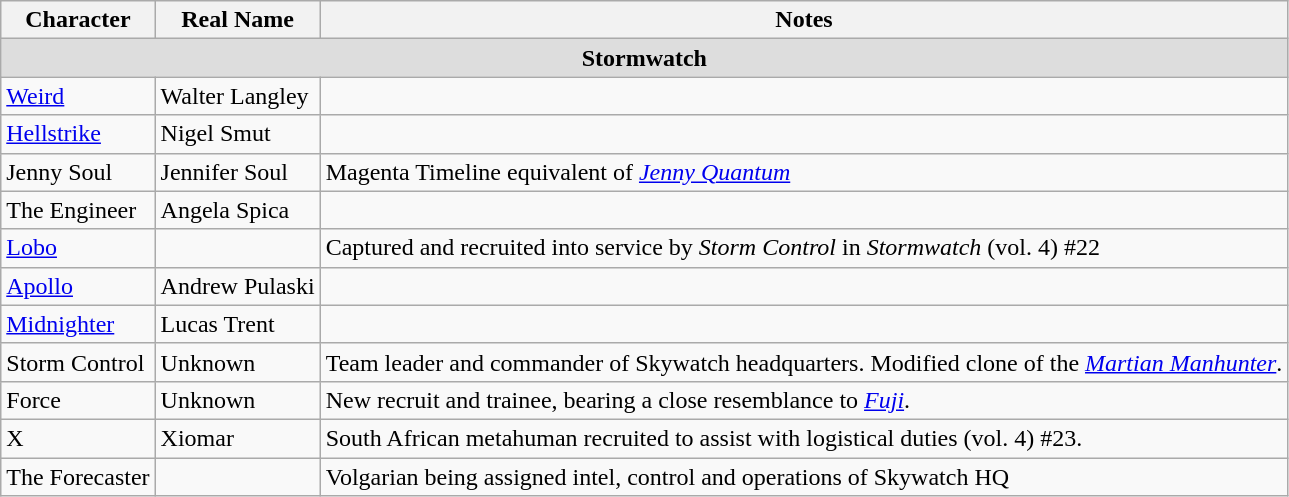<table class="wikitable">
<tr>
<th>Character</th>
<th>Real Name</th>
<th>Notes</th>
</tr>
<tr bgcolor="#DDDDDD">
<td colspan=5 align=center><strong>Stormwatch</strong></td>
</tr>
<tr>
<td><a href='#'> Weird</a></td>
<td>Walter Langley</td>
<td></td>
</tr>
<tr>
<td><a href='#'>Hellstrike</a></td>
<td>Nigel Smut</td>
<td></td>
</tr>
<tr>
<td>Jenny Soul</td>
<td>Jennifer Soul</td>
<td>Magenta Timeline equivalent of <em><a href='#'>Jenny Quantum</a></em></td>
</tr>
<tr>
<td>The Engineer</td>
<td>Angela Spica</td>
<td></td>
</tr>
<tr>
<td><a href='#'>Lobo</a></td>
<td></td>
<td>Captured and recruited into service by <em>Storm Control</em> in <em>Stormwatch</em> (vol. 4) #22</td>
</tr>
<tr>
<td><a href='#'>Apollo</a></td>
<td>Andrew Pulaski</td>
<td></td>
</tr>
<tr>
<td><a href='#'>Midnighter</a></td>
<td>Lucas Trent</td>
<td></td>
</tr>
<tr>
<td>Storm Control</td>
<td>Unknown</td>
<td>Team leader and commander of Skywatch headquarters. Modified clone of the <em><a href='#'>Martian Manhunter</a></em>.</td>
</tr>
<tr>
<td>Force</td>
<td>Unknown</td>
<td>New recruit and trainee, bearing a close resemblance to <em><a href='#'>Fuji</a></em>.</td>
</tr>
<tr>
<td>X</td>
<td>Xiomar</td>
<td>South African metahuman recruited to assist with logistical duties (vol. 4) #23.</td>
</tr>
<tr>
<td>The Forecaster</td>
<td></td>
<td>Volgarian being assigned intel, control and operations of Skywatch HQ</td>
</tr>
</table>
